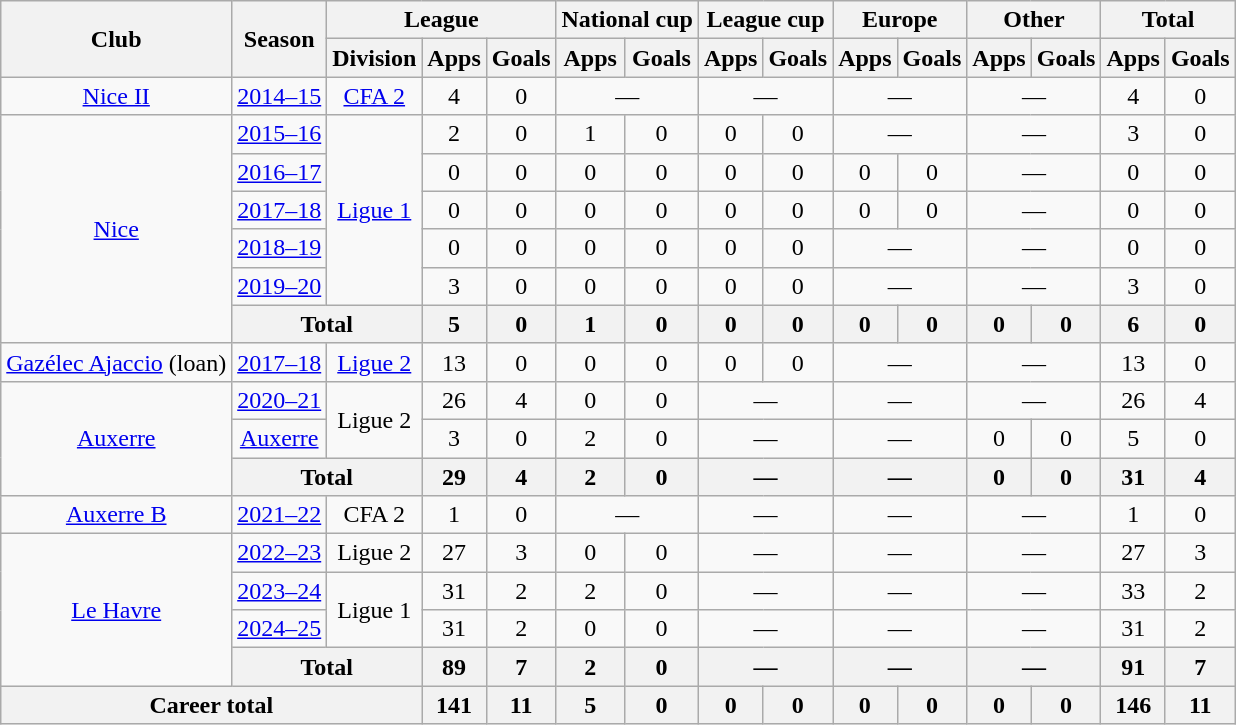<table class="wikitable" style="text-align:center">
<tr>
<th rowspan="2">Club</th>
<th rowspan="2">Season</th>
<th colspan="3">League</th>
<th colspan="2">National cup</th>
<th colspan="2">League cup</th>
<th colspan="2">Europe</th>
<th colspan="2">Other</th>
<th colspan="2">Total</th>
</tr>
<tr>
<th>Division</th>
<th>Apps</th>
<th>Goals</th>
<th>Apps</th>
<th>Goals</th>
<th>Apps</th>
<th>Goals</th>
<th>Apps</th>
<th>Goals</th>
<th>Apps</th>
<th>Goals</th>
<th>Apps</th>
<th>Goals</th>
</tr>
<tr>
<td><a href='#'>Nice II</a></td>
<td><a href='#'>2014–15</a></td>
<td><a href='#'>CFA 2</a></td>
<td>4</td>
<td>0</td>
<td colspan="2">—</td>
<td colspan="2">—</td>
<td colspan="2">—</td>
<td colspan="2">—</td>
<td>4</td>
<td>0</td>
</tr>
<tr>
<td rowspan="6"><a href='#'>Nice</a></td>
<td><a href='#'>2015–16</a></td>
<td rowspan="5"><a href='#'>Ligue 1</a></td>
<td>2</td>
<td>0</td>
<td>1</td>
<td>0</td>
<td>0</td>
<td>0</td>
<td colspan="2">—</td>
<td colspan="2">—</td>
<td>3</td>
<td>0</td>
</tr>
<tr>
<td><a href='#'>2016–17</a></td>
<td>0</td>
<td>0</td>
<td>0</td>
<td>0</td>
<td>0</td>
<td>0</td>
<td>0</td>
<td>0</td>
<td colspan="2">—</td>
<td>0</td>
<td>0</td>
</tr>
<tr>
<td><a href='#'>2017–18</a></td>
<td>0</td>
<td>0</td>
<td>0</td>
<td>0</td>
<td>0</td>
<td>0</td>
<td>0</td>
<td>0</td>
<td colspan="2">—</td>
<td>0</td>
<td>0</td>
</tr>
<tr>
<td><a href='#'>2018–19</a></td>
<td>0</td>
<td>0</td>
<td>0</td>
<td>0</td>
<td>0</td>
<td>0</td>
<td colspan="2">—</td>
<td colspan="2">—</td>
<td>0</td>
<td>0</td>
</tr>
<tr>
<td><a href='#'>2019–20</a></td>
<td>3</td>
<td>0</td>
<td>0</td>
<td>0</td>
<td>0</td>
<td>0</td>
<td colspan="2">—</td>
<td colspan="2">—</td>
<td>3</td>
<td>0</td>
</tr>
<tr>
<th colspan="2">Total</th>
<th>5</th>
<th>0</th>
<th>1</th>
<th>0</th>
<th>0</th>
<th>0</th>
<th>0</th>
<th>0</th>
<th>0</th>
<th>0</th>
<th>6</th>
<th>0</th>
</tr>
<tr>
<td><a href='#'>Gazélec Ajaccio</a> (loan)</td>
<td><a href='#'>2017–18</a></td>
<td><a href='#'>Ligue 2</a></td>
<td>13</td>
<td>0</td>
<td>0</td>
<td>0</td>
<td>0</td>
<td>0</td>
<td colspan="2">—</td>
<td colspan="2">—</td>
<td>13</td>
<td>0</td>
</tr>
<tr>
<td rowspan="3"><a href='#'>Auxerre</a></td>
<td><a href='#'>2020–21</a></td>
<td rowspan="2">Ligue 2</td>
<td>26</td>
<td>4</td>
<td>0</td>
<td>0</td>
<td colspan="2">—</td>
<td colspan="2">—</td>
<td colspan="2">—</td>
<td>26</td>
<td>4</td>
</tr>
<tr>
<td><a href='#'>Auxerre</a></td>
<td>3</td>
<td>0</td>
<td>2</td>
<td>0</td>
<td colspan="2">—</td>
<td colspan="2">—</td>
<td>0</td>
<td>0</td>
<td>5</td>
<td>0</td>
</tr>
<tr>
<th colspan="2">Total</th>
<th>29</th>
<th>4</th>
<th>2</th>
<th>0</th>
<th colspan="2">—</th>
<th colspan="2">—</th>
<th>0</th>
<th>0</th>
<th>31</th>
<th>4</th>
</tr>
<tr>
<td><a href='#'>Auxerre B</a></td>
<td><a href='#'>2021–22</a></td>
<td>CFA 2</td>
<td>1</td>
<td>0</td>
<td colspan="2">—</td>
<td colspan="2">—</td>
<td colspan="2">—</td>
<td colspan="2">—</td>
<td>1</td>
<td>0</td>
</tr>
<tr>
<td rowspan="4"><a href='#'>Le Havre</a></td>
<td><a href='#'>2022–23</a></td>
<td>Ligue 2</td>
<td>27</td>
<td>3</td>
<td>0</td>
<td>0</td>
<td colspan="2">—</td>
<td colspan="2">—</td>
<td colspan="2">—</td>
<td>27</td>
<td>3</td>
</tr>
<tr>
<td><a href='#'>2023–24</a></td>
<td rowspan="2">Ligue 1</td>
<td>31</td>
<td>2</td>
<td>2</td>
<td>0</td>
<td colspan="2">—</td>
<td colspan="2">—</td>
<td colspan="2">—</td>
<td>33</td>
<td>2</td>
</tr>
<tr>
<td><a href='#'>2024–25</a></td>
<td>31</td>
<td>2</td>
<td>0</td>
<td>0</td>
<td colspan="2">—</td>
<td colspan="2">—</td>
<td colspan="2">—</td>
<td>31</td>
<td>2</td>
</tr>
<tr>
<th colspan="2">Total</th>
<th>89</th>
<th>7</th>
<th>2</th>
<th>0</th>
<th colspan="2">—</th>
<th colspan="2">—</th>
<th colspan="2">—</th>
<th>91</th>
<th>7</th>
</tr>
<tr>
<th colspan="3">Career total</th>
<th>141</th>
<th>11</th>
<th>5</th>
<th>0</th>
<th>0</th>
<th>0</th>
<th>0</th>
<th>0</th>
<th>0</th>
<th>0</th>
<th>146</th>
<th>11</th>
</tr>
</table>
